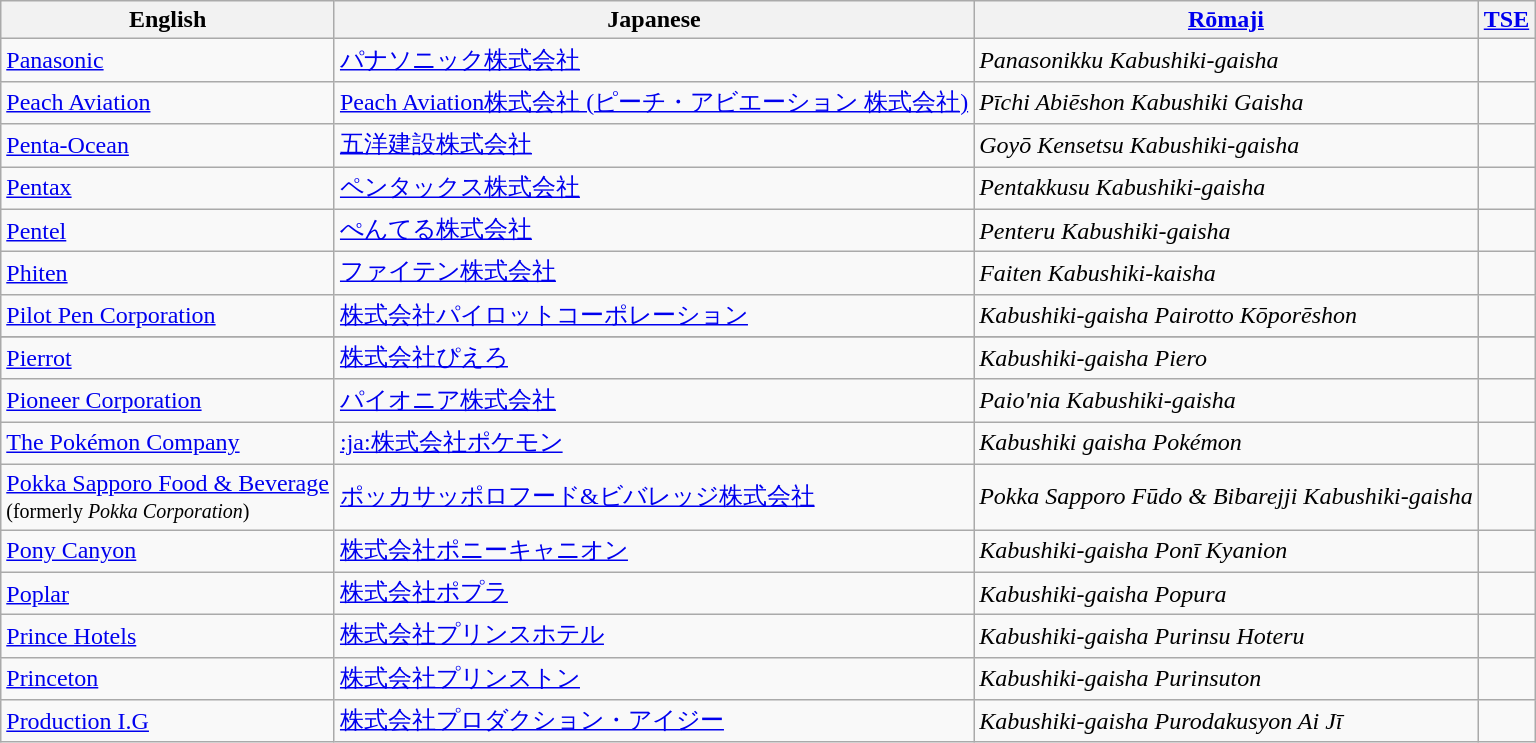<table class="wikitable">
<tr>
<th>English</th>
<th>Japanese</th>
<th><a href='#'>Rōmaji</a></th>
<th><a href='#'>TSE</a></th>
</tr>
<tr>
<td><a href='#'>Panasonic</a></td>
<td><a href='#'>パナソニック株式会社</a></td>
<td><em>Panasonikku Kabushiki-gaisha</em></td>
<td></td>
</tr>
<tr>
<td><a href='#'>Peach Aviation</a></td>
<td><a href='#'>Peach Aviation株式会社 (ピーチ・アビエーション 株式会社)</a></td>
<td><em>Pīchi Abiēshon Kabushiki Gaisha</em></td>
<td></td>
</tr>
<tr>
<td><a href='#'>Penta-Ocean</a></td>
<td><a href='#'>五洋建設株式会社</a></td>
<td><em>Goyō Kensetsu Kabushiki-gaisha</em></td>
<td></td>
</tr>
<tr>
<td><a href='#'>Pentax</a></td>
<td><a href='#'>ペンタックス株式会社</a></td>
<td><em>Pentakkusu Kabushiki-gaisha</em></td>
<td></td>
</tr>
<tr>
<td><a href='#'>Pentel</a></td>
<td><a href='#'>ぺんてる株式会社</a></td>
<td><em>Penteru Kabushiki-gaisha</em></td>
<td></td>
</tr>
<tr>
<td><a href='#'>Phiten</a></td>
<td><a href='#'>ファイテン株式会社</a></td>
<td><em>Faiten Kabushiki-kaisha</em></td>
<td></td>
</tr>
<tr>
<td><a href='#'>Pilot Pen Corporation</a></td>
<td><a href='#'>株式会社パイロットコーポレーション</a></td>
<td><em>Kabushiki-gaisha Pairotto Kōporēshon</em></td>
<td></td>
</tr>
<tr>
</tr>
<tr>
<td><a href='#'>Pierrot</a></td>
<td><a href='#'>株式会社ぴえろ</a></td>
<td><em>Kabushiki-gaisha Piero</em></td>
<td></td>
</tr>
<tr>
<td><a href='#'>Pioneer Corporation</a></td>
<td><a href='#'>パイオニア株式会社</a></td>
<td><em>Paio'nia Kabushiki-gaisha</em></td>
<td></td>
</tr>
<tr>
<td><a href='#'>The Pokémon Company</a></td>
<td><a href='#'>:ja:株式会社ポケモン</a></td>
<td><em>Kabushiki gaisha Pokémon</em></td>
<td></td>
</tr>
<tr>
<td><a href='#'>Pokka Sapporo Food & Beverage</a><br><small>(formerly <em>Pokka Corporation</em>)</small></td>
<td><a href='#'>ポッカサッポロフード&ビバレッジ株式会社</a></td>
<td><em>Pokka Sapporo Fūdo & Bibarejji Kabushiki-gaisha</em></td>
<td></td>
</tr>
<tr>
<td><a href='#'>Pony Canyon</a></td>
<td><a href='#'>株式会社ポニーキャニオン</a></td>
<td><em>Kabushiki-gaisha Ponī Kyanion</em></td>
<td></td>
</tr>
<tr>
<td><a href='#'>Poplar</a></td>
<td><a href='#'>株式会社ポプラ</a></td>
<td><em>Kabushiki-gaisha Popura</em></td>
<td></td>
</tr>
<tr>
<td><a href='#'>Prince Hotels</a></td>
<td><a href='#'>株式会社プリンスホテル</a></td>
<td><em>Kabushiki-gaisha Purinsu Hoteru</em></td>
<td></td>
</tr>
<tr>
<td><a href='#'>Princeton</a></td>
<td><a href='#'>株式会社プリンストン</a></td>
<td><em>Kabushiki-gaisha Purinsuton</em></td>
<td></td>
</tr>
<tr>
<td><a href='#'>Production I.G</a></td>
<td><a href='#'>株式会社プロダクション・アイジー</a></td>
<td><em>Kabushiki-gaisha Purodakusyon Ai Jī</em></td>
<td></td>
</tr>
</table>
